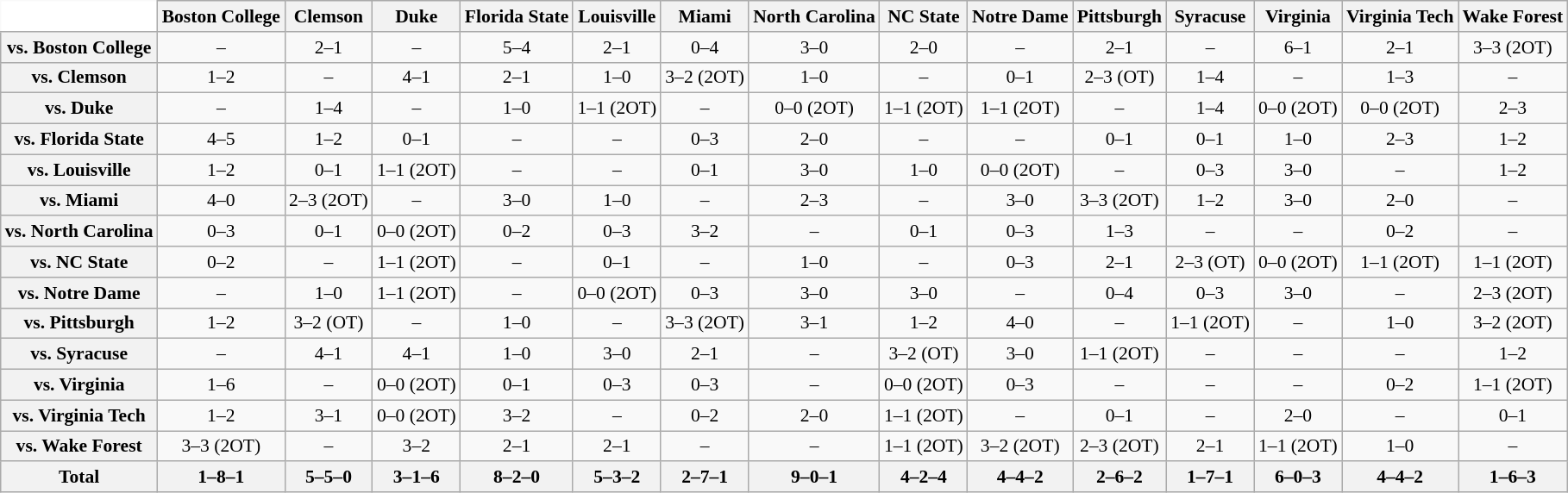<table class="wikitable" style="white-space:nowrap;font-size:90%;">
<tr>
<th colspan=1 style="background:white; border-top-style:hidden; border-left-style:hidden;"   width=75> </th>
<th style=>Boston College</th>
<th style=>Clemson</th>
<th style=>Duke</th>
<th style=>Florida State</th>
<th style=>Louisville</th>
<th style=>Miami</th>
<th style=>North Carolina</th>
<th style=>NC State</th>
<th style=>Notre Dame</th>
<th style=>Pittsburgh</th>
<th style=>Syracuse</th>
<th style=>Virginia</th>
<th style=>Virginia Tech</th>
<th style=>Wake Forest</th>
</tr>
<tr style="text-align:center;">
<th>vs. Boston College</th>
<td>–</td>
<td>2–1</td>
<td>–</td>
<td>5–4</td>
<td>2–1</td>
<td>0–4</td>
<td>3–0</td>
<td>2–0</td>
<td>–</td>
<td>2–1</td>
<td>–</td>
<td>6–1</td>
<td>2–1</td>
<td>3–3 (2OT)</td>
</tr>
<tr style="text-align:center;">
<th>vs. Clemson</th>
<td>1–2</td>
<td>–</td>
<td>4–1</td>
<td>2–1</td>
<td>1–0</td>
<td>3–2 (2OT)</td>
<td>1–0</td>
<td>–</td>
<td>0–1</td>
<td>2–3 (OT)</td>
<td>1–4</td>
<td>–</td>
<td>1–3</td>
<td>–</td>
</tr>
<tr style="text-align:center;">
<th>vs. Duke</th>
<td>–</td>
<td>1–4</td>
<td>–</td>
<td>1–0</td>
<td>1–1 (2OT)</td>
<td>–</td>
<td>0–0 (2OT)</td>
<td>1–1 (2OT)</td>
<td>1–1 (2OT)</td>
<td>–</td>
<td>1–4</td>
<td>0–0 (2OT)</td>
<td>0–0 (2OT)</td>
<td>2–3</td>
</tr>
<tr style="text-align:center;">
<th>vs. Florida State</th>
<td>4–5</td>
<td>1–2</td>
<td>0–1</td>
<td>–</td>
<td>–</td>
<td>0–3</td>
<td>2–0</td>
<td>–</td>
<td>–</td>
<td>0–1</td>
<td>0–1</td>
<td>1–0</td>
<td>2–3</td>
<td>1–2</td>
</tr>
<tr style="text-align:center;">
<th>vs. Louisville</th>
<td>1–2</td>
<td>0–1</td>
<td>1–1 (2OT)</td>
<td>–</td>
<td>–</td>
<td>0–1</td>
<td>3–0</td>
<td>1–0</td>
<td>0–0 (2OT)</td>
<td>–</td>
<td>0–3</td>
<td>3–0</td>
<td>–</td>
<td>1–2</td>
</tr>
<tr style="text-align:center;">
<th>vs. Miami</th>
<td>4–0</td>
<td>2–3 (2OT)</td>
<td>–</td>
<td>3–0</td>
<td>1–0</td>
<td>–</td>
<td>2–3</td>
<td>–</td>
<td>3–0</td>
<td>3–3 (2OT)</td>
<td>1–2</td>
<td>3–0</td>
<td>2–0</td>
<td>–</td>
</tr>
<tr style="text-align:center;">
<th>vs. North Carolina</th>
<td>0–3</td>
<td>0–1</td>
<td>0–0 (2OT)</td>
<td>0–2</td>
<td>0–3</td>
<td>3–2</td>
<td>–</td>
<td>0–1</td>
<td>0–3</td>
<td>1–3</td>
<td>–</td>
<td>–</td>
<td>0–2</td>
<td>–</td>
</tr>
<tr style="text-align:center;">
<th>vs. NC State</th>
<td>0–2</td>
<td>–</td>
<td>1–1 (2OT)</td>
<td>–</td>
<td>0–1</td>
<td>–</td>
<td>1–0</td>
<td>–</td>
<td>0–3</td>
<td>2–1</td>
<td>2–3 (OT)</td>
<td>0–0 (2OT)</td>
<td>1–1 (2OT)</td>
<td>1–1 (2OT)</td>
</tr>
<tr style="text-align:center;">
<th>vs. Notre Dame</th>
<td>–</td>
<td>1–0</td>
<td>1–1 (2OT)</td>
<td>–</td>
<td>0–0 (2OT)</td>
<td>0–3</td>
<td>3–0</td>
<td>3–0</td>
<td>–</td>
<td>0–4</td>
<td>0–3</td>
<td>3–0</td>
<td>–</td>
<td>2–3 (2OT)</td>
</tr>
<tr style="text-align:center;">
<th>vs. Pittsburgh</th>
<td>1–2</td>
<td>3–2 (OT)</td>
<td>–</td>
<td>1–0</td>
<td>–</td>
<td>3–3 (2OT)</td>
<td>3–1</td>
<td>1–2</td>
<td>4–0</td>
<td>–</td>
<td>1–1 (2OT)</td>
<td>–</td>
<td>1–0</td>
<td>3–2 (2OT)</td>
</tr>
<tr style="text-align:center;">
<th>vs. Syracuse</th>
<td>–</td>
<td>4–1</td>
<td>4–1</td>
<td>1–0</td>
<td>3–0</td>
<td>2–1</td>
<td>–</td>
<td>3–2 (OT)</td>
<td>3–0</td>
<td>1–1 (2OT)</td>
<td>–</td>
<td>–</td>
<td>–</td>
<td>1–2</td>
</tr>
<tr style="text-align:center;">
<th>vs. Virginia</th>
<td>1–6</td>
<td>–</td>
<td>0–0 (2OT)</td>
<td>0–1</td>
<td>0–3</td>
<td>0–3</td>
<td>–</td>
<td>0–0 (2OT)</td>
<td>0–3</td>
<td>–</td>
<td>–</td>
<td>–</td>
<td>0–2</td>
<td>1–1 (2OT)</td>
</tr>
<tr style="text-align:center;">
<th>vs. Virginia Tech</th>
<td>1–2</td>
<td>3–1</td>
<td>0–0 (2OT)</td>
<td>3–2</td>
<td>–</td>
<td>0–2</td>
<td>2–0</td>
<td>1–1 (2OT)</td>
<td>–</td>
<td>0–1</td>
<td>–</td>
<td>2–0</td>
<td>–</td>
<td>0–1</td>
</tr>
<tr style="text-align:center;">
<th>vs. Wake Forest</th>
<td>3–3 (2OT)</td>
<td>–</td>
<td>3–2</td>
<td>2–1</td>
<td>2–1</td>
<td>–</td>
<td>–</td>
<td>1–1 (2OT)</td>
<td>3–2 (2OT)</td>
<td>2–3 (2OT)</td>
<td>2–1</td>
<td>1–1 (2OT)</td>
<td>1–0</td>
<td>–<br></td>
</tr>
<tr style="text-align:center;">
<th>Total</th>
<th>1–8–1</th>
<th>5–5–0</th>
<th>3–1–6</th>
<th>8–2–0</th>
<th>5–3–2</th>
<th>2–7–1</th>
<th>9–0–1</th>
<th>4–2–4</th>
<th>4–4–2</th>
<th>2–6–2</th>
<th>1–7–1</th>
<th>6–0–3</th>
<th>4–4–2</th>
<th>1–6–3</th>
</tr>
</table>
